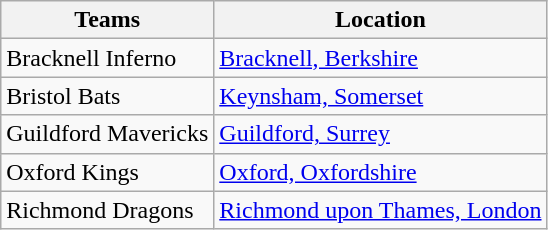<table class="wikitable sortable">
<tr>
<th>Teams</th>
<th>Location</th>
</tr>
<tr>
<td>Bracknell Inferno</td>
<td rowspan="1"><a href='#'>Bracknell, Berkshire</a></td>
</tr>
<tr>
<td>Bristol Bats</td>
<td><a href='#'>Keynsham, Somerset</a></td>
</tr>
<tr>
<td>Guildford Mavericks</td>
<td><a href='#'>Guildford, Surrey</a></td>
</tr>
<tr>
<td>Oxford Kings</td>
<td><a href='#'>Oxford, Oxfordshire</a></td>
</tr>
<tr>
<td>Richmond Dragons</td>
<td><a href='#'>Richmond upon Thames, London</a></td>
</tr>
</table>
